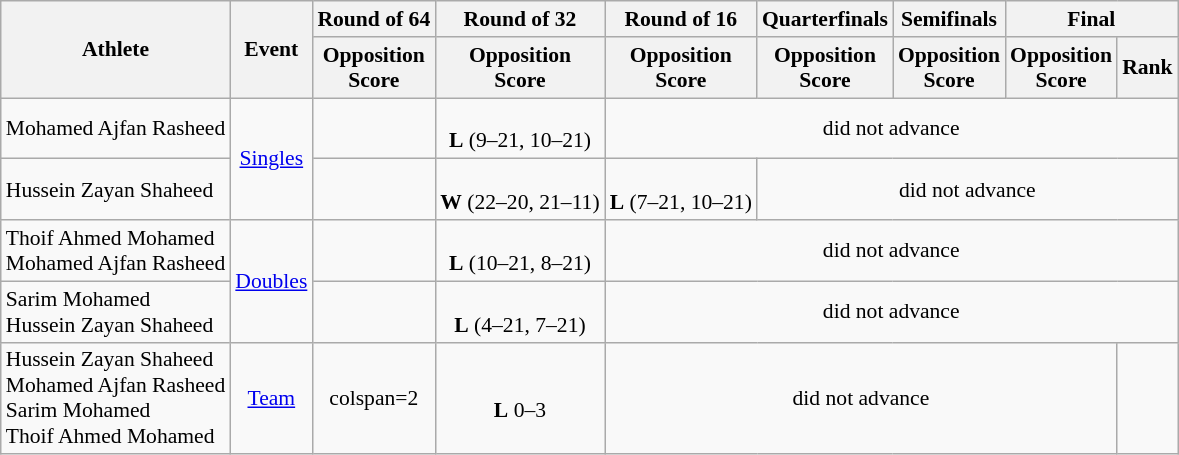<table class=wikitable style=font-size:90%;text-align:center>
<tr>
<th rowspan="2">Athlete</th>
<th rowspan="2">Event</th>
<th>Round of 64</th>
<th>Round of 32</th>
<th>Round of 16</th>
<th>Quarterfinals</th>
<th>Semifinals</th>
<th colspan="2">Final</th>
</tr>
<tr>
<th>Opposition<br>Score</th>
<th>Opposition<br>Score</th>
<th>Opposition<br>Score</th>
<th>Opposition<br>Score</th>
<th>Opposition<br>Score</th>
<th>Opposition<br>Score</th>
<th>Rank</th>
</tr>
<tr>
<td align=left>Mohamed Ajfan Rasheed</td>
<td align=center rowspan=2><a href='#'>Singles</a></td>
<td></td>
<td><br><strong>L</strong> (9–21, 10–21)</td>
<td colspan=5>did not advance</td>
</tr>
<tr>
<td align=left>Hussein Zayan Shaheed</td>
<td></td>
<td><br><strong>W</strong> (22–20, 21–11)</td>
<td><br><strong>L</strong> (7–21, 10–21)</td>
<td colspan=4>did not advance</td>
</tr>
<tr>
<td align=left>Thoif Ahmed Mohamed <br> Mohamed Ajfan Rasheed</td>
<td align=center rowspan=2><a href='#'>Doubles</a></td>
<td></td>
<td><br><strong>L</strong> (10–21, 8–21)</td>
<td colspan=5>did not advance</td>
</tr>
<tr>
<td align=left>Sarim Mohamed <br> Hussein Zayan Shaheed</td>
<td></td>
<td><br><strong>L</strong> (4–21, 7–21)</td>
<td colspan=5>did not advance</td>
</tr>
<tr>
<td align=left>Hussein Zayan Shaheed<br>Mohamed Ajfan Rasheed<br>Sarim Mohamed<br>Thoif Ahmed Mohamed</td>
<td align=center><a href='#'>Team</a></td>
<td>colspan=2 </td>
<td><br><strong>L</strong> 0–3</td>
<td colspan=4>did not advance</td>
</tr>
</table>
